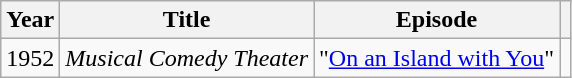<table class="wikitable">
<tr>
<th>Year</th>
<th>Title</th>
<th>Episode</th>
<th></th>
</tr>
<tr>
<td>1952</td>
<td><em>Musical Comedy Theater</em></td>
<td>"<a href='#'>On an Island with You</a>"</td>
<td></td>
</tr>
</table>
